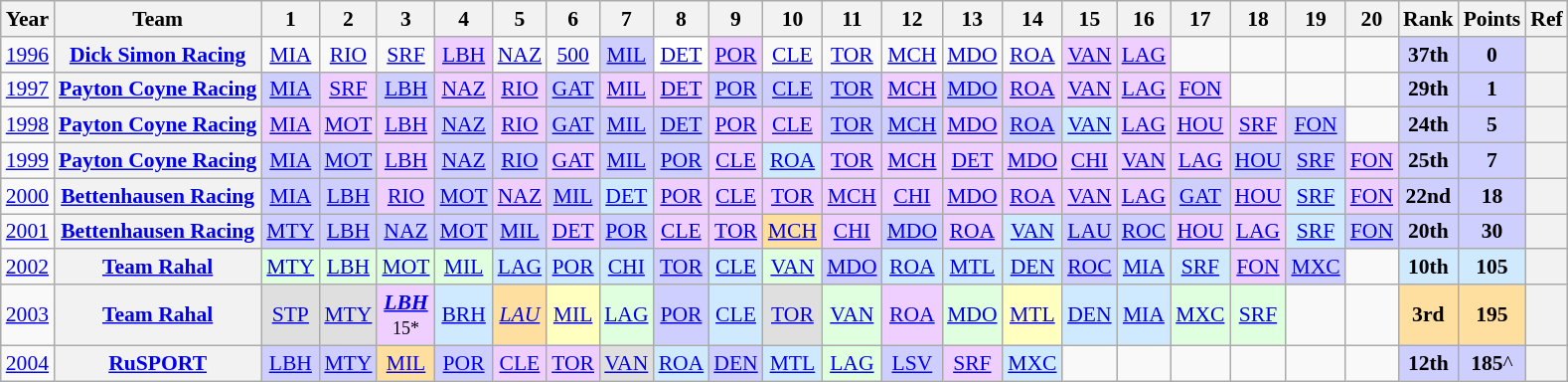<table class="wikitable" style="text-align:center; font-size:90%">
<tr>
<th>Year</th>
<th>Team</th>
<th>1</th>
<th>2</th>
<th>3</th>
<th>4</th>
<th>5</th>
<th>6</th>
<th>7</th>
<th>8</th>
<th>9</th>
<th>10</th>
<th>11</th>
<th>12</th>
<th>13</th>
<th>14</th>
<th>15</th>
<th>16</th>
<th>17</th>
<th>18</th>
<th>19</th>
<th>20</th>
<th>Rank</th>
<th>Points</th>
<th>Ref</th>
</tr>
<tr>
<td><a href='#'>1996</a></td>
<th><a href='#'>Dick Simon Racing</a></th>
<td><a href='#'>MIA</a></td>
<td><a href='#'>RIO</a></td>
<td><a href='#'>SRF</a></td>
<td style="background:#EFCFFF;"><a href='#'>LBH</a><br></td>
<td><a href='#'>NAZ</a></td>
<td><a href='#'>500</a></td>
<td style="background:#CFCFFF;"><a href='#'>MIL</a><br></td>
<td style="background:#FFFFFF;"><a href='#'>DET</a><br></td>
<td style="background:#EFCFFF;"><a href='#'>POR</a><br></td>
<td><a href='#'>CLE</a></td>
<td><a href='#'>TOR</a></td>
<td><a href='#'>MCH</a></td>
<td><a href='#'>MDO</a></td>
<td><a href='#'>ROA</a></td>
<td style="background:#EFCFFF;"><a href='#'>VAN</a><br></td>
<td style="background:#EFCFFF;"><a href='#'>LAG</a><br></td>
<td></td>
<td></td>
<td></td>
<td></td>
<td style="background:#CFCFFF;"><strong>37th</strong></td>
<td style="background:#CFCFFF;"><strong>0</strong></td>
<th></th>
</tr>
<tr>
<td><a href='#'>1997</a></td>
<th><a href='#'>Payton Coyne Racing</a></th>
<td style="background:#CFCFFF;"><a href='#'>MIA</a><br></td>
<td style="background:#EFCFFF;"><a href='#'>SRF</a><br></td>
<td style="background:#CFCFFF;"><a href='#'>LBH</a><br></td>
<td style="background:#EFCFFF;"><a href='#'>NAZ</a><br></td>
<td style="background:#EFCFFF;"><a href='#'>RIO</a><br></td>
<td style="background:#CFCFFF;"><a href='#'>GAT</a><br></td>
<td style="background:#EFCFFF;"><a href='#'>MIL</a><br></td>
<td style="background:#EFCFFF;"><a href='#'>DET</a><br></td>
<td style="background:#CFCFFF;"><a href='#'>POR</a><br></td>
<td style="background:#CFCFFF;"><a href='#'>CLE</a><br></td>
<td style="background:#CFCFFF;"><a href='#'>TOR</a><br></td>
<td style="background:#EFCFFF;"><a href='#'>MCH</a><br></td>
<td style="background:#CFCFFF;"><a href='#'>MDO</a><br></td>
<td style="background:#EFCFFF;"><a href='#'>ROA</a><br></td>
<td style="background:#EFCFFF;"><a href='#'>VAN</a><br></td>
<td style="background:#EFCFFF;"><a href='#'>LAG</a><br></td>
<td style="background:#EFCFFF;"><a href='#'>FON</a><br></td>
<td></td>
<td></td>
<td></td>
<td style="background:#CFCFFF;"><strong>29th</strong></td>
<td style="background:#CFCFFF;"><strong>1</strong></td>
<th></th>
</tr>
<tr>
<td><a href='#'>1998</a></td>
<th><a href='#'>Payton Coyne Racing</a></th>
<td style="background:#EFCFFF;"><a href='#'>MIA</a><br></td>
<td style="background:#EFCFFF;"><a href='#'>MOT</a><br></td>
<td style="background:#EFCFFF;"><a href='#'>LBH</a><br></td>
<td style="background:#CFCFFF;"><a href='#'>NAZ</a><br></td>
<td style="background:#EFCFFF;"><a href='#'>RIO</a><br></td>
<td style="background:#CFCFFF;"><a href='#'>GAT</a><br></td>
<td style="background:#CFCFFF;"><a href='#'>MIL</a><br></td>
<td style="background:#CFCFFF;"><a href='#'>DET</a><br></td>
<td style="background:#EFCFFF;"><a href='#'>POR</a><br></td>
<td style="background:#EFCFFF;"><a href='#'>CLE</a><br></td>
<td style="background:#CFCFFF;"><a href='#'>TOR</a><br></td>
<td style="background:#CFCFFF;"><a href='#'>MCH</a><br></td>
<td style="background:#EFCFFF;"><a href='#'>MDO</a><br></td>
<td style="background:#CFCFFF;"><a href='#'>ROA</a><br></td>
<td style="background:#CFEAFF;"><a href='#'>VAN</a><br></td>
<td style="background:#EFCFFF;"><a href='#'>LAG</a><br></td>
<td style="background:#EFCFFF;"><a href='#'>HOU</a><br></td>
<td style="background:#EFCFFF;"><a href='#'>SRF</a><br></td>
<td style="background:#CFCFFF;"><a href='#'>FON</a><br></td>
<td></td>
<td style="background:#CFCFFF;"><strong>24th</strong></td>
<td style="background:#CFCFFF;"><strong>5</strong></td>
<th></th>
</tr>
<tr>
<td><a href='#'>1999</a></td>
<th><a href='#'>Payton Coyne Racing</a></th>
<td style="background:#CFCFFF;"><a href='#'>MIA</a><br></td>
<td style="background:#CFCFFF;"><a href='#'>MOT</a><br></td>
<td style="background:#EFCFFF;"><a href='#'>LBH</a><br></td>
<td style="background:#CFCFFF;"><a href='#'>NAZ</a><br></td>
<td style="background:#CFCFFF;"><a href='#'>RIO</a><br></td>
<td style="background:#EFCFFF;"><a href='#'>GAT</a><br></td>
<td style="background:#CFCFFF;"><a href='#'>MIL</a><br></td>
<td style="background:#CFCFFF;"><a href='#'>POR</a><br></td>
<td style="background:#EFCFFF;"><a href='#'>CLE</a><br></td>
<td style="background:#CFEAFF;"><a href='#'>ROA</a><br></td>
<td style="background:#EFCFFF;"><a href='#'>TOR</a><br></td>
<td style="background:#EFCFFF;"><a href='#'>MCH</a><br></td>
<td style="background:#EFCFFF;"><a href='#'>DET</a><br></td>
<td style="background:#EFCFFF;"><a href='#'>MDO</a><br></td>
<td style="background:#EFCFFF;"><a href='#'>CHI</a><br></td>
<td style="background:#EFCFFF;"><a href='#'>VAN</a><br></td>
<td style="background:#EFCFFF;"><a href='#'>LAG</a><br></td>
<td style="background:#CFCFFF;"><a href='#'>HOU</a><br></td>
<td style="background:#CFCFFF;"><a href='#'>SRF</a><br></td>
<td style="background:#EFCFFF;"><a href='#'>FON</a><br></td>
<td style="background:#CFCFFF;"><strong>25th</strong></td>
<td style="background:#CFCFFF;"><strong>7</strong></td>
<th></th>
</tr>
<tr>
<td><a href='#'>2000</a></td>
<th><a href='#'>Bettenhausen Racing</a></th>
<td style="background:#CFCFFF;"><a href='#'>MIA</a><br></td>
<td style="background:#CFCFFF;"><a href='#'>LBH</a><br></td>
<td style="background:#EFCFFF;"><a href='#'>RIO</a><br></td>
<td style="background:#CFCFFF;"><a href='#'>MOT</a><br></td>
<td style="background:#EFCFFF;"><a href='#'>NAZ</a><br></td>
<td style="background:#CFCFFF;"><a href='#'>MIL</a><br></td>
<td style="background:#CFEAFF;"><a href='#'>DET</a><br></td>
<td style="background:#EFCFFF;"><a href='#'>POR</a><br></td>
<td style="background:#EFCFFF;"><a href='#'>CLE</a><br></td>
<td style="background:#EFCFFF;"><a href='#'>TOR</a><br></td>
<td style="background:#EFCFFF;"><a href='#'>MCH</a><br></td>
<td style="background:#EFCFFF;"><a href='#'>CHI</a><br></td>
<td style="background:#EFCFFF;"><a href='#'>MDO</a><br></td>
<td style="background:#EFCFFF;"><a href='#'>ROA</a><br></td>
<td style="background:#EFCFFF;"><a href='#'>VAN</a><br></td>
<td style="background:#EFCFFF;"><a href='#'>LAG</a><br></td>
<td style="background:#CFCFFF;"><a href='#'>GAT</a><br></td>
<td style="background:#EFCFFF;"><a href='#'>HOU</a><br></td>
<td style="background:#CFEAFF;"><a href='#'>SRF</a><br></td>
<td style="background:#EFCFFF;"><a href='#'>FON</a><br></td>
<td style="background:#CFCFFF;"><strong>22nd</strong></td>
<td style="background:#CFCFFF;"><strong>18</strong></td>
<th></th>
</tr>
<tr>
<td><a href='#'>2001</a></td>
<th><a href='#'>Bettenhausen Racing</a></th>
<td style="background:#CFCFFF;"><a href='#'>MTY</a><br></td>
<td style="background:#CFCFFF;"><a href='#'>LBH</a><br></td>
<td style="background:#CFCFFF;"><a href='#'>NAZ</a><br></td>
<td style="background:#CFCFFF;"><a href='#'>MOT</a><br></td>
<td style="background:#CFCFFF;"><a href='#'>MIL</a><br></td>
<td style="background:#EFCFFF;"><a href='#'>DET</a><br></td>
<td style="background:#CFCFFF;"><a href='#'>POR</a><br></td>
<td style="background:#EFCFFF;"><a href='#'>CLE</a><br></td>
<td style="background:#EFCFFF;"><a href='#'>TOR</a><br></td>
<td style="background:#FFDF9F;"><a href='#'>MCH</a><br></td>
<td style="background:#EFCFFF;"><a href='#'>CHI</a><br></td>
<td style="background:#CFCFFF;"><a href='#'>MDO</a><br></td>
<td style="background:#EFCFFF;"><a href='#'>ROA</a><br></td>
<td style="background:#CFEAFF;"><a href='#'>VAN</a><br></td>
<td style="background:#CFCFFF;"><a href='#'>LAU</a><br></td>
<td style="background:#CFCFFF;"><a href='#'>ROC</a><br></td>
<td style="background:#EFCFFF;"><a href='#'>HOU</a><br></td>
<td style="background:#EFCFFF;"><a href='#'>LAG</a><br></td>
<td style="background:#CFEAFF;"><a href='#'>SRF</a><br></td>
<td style="background:#CFCFFF;"><a href='#'>FON</a><br></td>
<td style="background:#CFCFFF;"><strong>20th</strong></td>
<td style="background:#CFCFFF;"><strong>30</strong></td>
<th></th>
</tr>
<tr>
<td><a href='#'>2002</a></td>
<th><a href='#'>Team Rahal</a></th>
<td style="background:#DFFFDF;"><a href='#'>MTY</a><br></td>
<td style="background:#DFFFDF;"><a href='#'>LBH</a><br></td>
<td style="background:#DFFFDF;"><a href='#'>MOT</a><br></td>
<td style="background:#DFFFDF;"><a href='#'>MIL</a><br></td>
<td style="background:#CFEAFF;"><a href='#'>LAG</a><br></td>
<td style="background:#CFEAFF;"><a href='#'>POR</a><br></td>
<td style="background:#CFEAFF;"><a href='#'>CHI</a><br></td>
<td style="background:#CFCFFF;"><a href='#'>TOR</a><br></td>
<td style="background:#CFEAFF;"><a href='#'>CLE</a><br></td>
<td style="background:#DFFFDF;"><a href='#'>VAN</a><br></td>
<td style="background:#CFCFFF;"><a href='#'>MDO</a><br></td>
<td style="background:#CFEAFF;"><a href='#'>ROA</a><br></td>
<td style="background:#CFEAFF;"><a href='#'>MTL</a><br></td>
<td style="background:#CFEAFF;"><a href='#'>DEN</a><br></td>
<td style="background:#CFCFFF;"><a href='#'>ROC</a><br></td>
<td style="background:#CFEAFF;"><a href='#'>MIA</a><br></td>
<td style="background:#CFEAFF;"><a href='#'>SRF</a><br></td>
<td style="background:#EFCFFF;"><a href='#'>FON</a><br></td>
<td style="background:#CFCFFF;"><a href='#'>MXC</a><br></td>
<td></td>
<td style="background:#CFEAFF;"><strong>10th</strong></td>
<td style="background:#CFEAFF;"><strong>105</strong></td>
<th></th>
</tr>
<tr>
<td><a href='#'>2003</a></td>
<th><a href='#'>Team Rahal</a></th>
<td style="background:#DFDFDF;"><a href='#'>STP</a><br></td>
<td style="background:#DFDFDF;"><a href='#'>MTY</a><br></td>
<td style="background:#EFCFFF;"><strong><em><a href='#'>LBH</a></em></strong><br><small>15*</small></td>
<td style="background:#CFEAFF;"><a href='#'>BRH</a><br></td>
<td style="background:#FFDF9F;"><em><a href='#'>LAU</a></em><br></td>
<td style="background:#FFFFBF;"><a href='#'>MIL</a><br></td>
<td style="background:#DFFFDF;"><a href='#'>LAG</a><br></td>
<td style="background:#CFCFFF;"><a href='#'>POR</a><br></td>
<td style="background:#CFEAFF;"><a href='#'>CLE</a><br></td>
<td style="background:#DFDFDF;"><a href='#'>TOR</a><br></td>
<td style="background:#DFFFDF;"><a href='#'>VAN</a><br></td>
<td style="background:#EFCFFF;"><a href='#'>ROA</a><br></td>
<td style="background:#DFFFDF;"><a href='#'>MDO</a><br></td>
<td style="background:#FFFFBF;"><a href='#'>MTL</a><br></td>
<td style="background:#CFEAFF;"><a href='#'>DEN</a><br></td>
<td style="background:#CFEAFF;"><a href='#'>MIA</a><br></td>
<td style="background:#DFFFDF;"><a href='#'>MXC</a><br></td>
<td style="background:#DFFFDF;"><a href='#'>SRF</a><br></td>
<td></td>
<td></td>
<td style="background:#FFDF9F;"><strong>3rd</strong></td>
<td style="background:#FFDF9F;"><strong>195</strong></td>
<th></th>
</tr>
<tr>
<td><a href='#'>2004</a></td>
<th><a href='#'>RuSPORT</a></th>
<td style="background:#CFCFFF;"><a href='#'>LBH</a><br></td>
<td style="background:#CFCFFF;"><a href='#'>MTY</a><br></td>
<td style="background:#FFDF9F;"><a href='#'>MIL</a><br></td>
<td style="background:#CFCFFF;"><a href='#'>POR</a><br></td>
<td style="background:#EFCFFF;"><a href='#'>CLE</a><br></td>
<td style="background:#EFCFFF;"><a href='#'>TOR</a><br></td>
<td style="background:#DFDFDF;"><a href='#'>VAN</a><br></td>
<td style="background:#CFEAFF;"><a href='#'>ROA</a><br></td>
<td style="background:#CFCFFF;"><a href='#'>DEN</a><br></td>
<td style="background:#CFEAFF;"><a href='#'>MTL</a><br></td>
<td style="background:#DFFFDF;"><a href='#'>LAG</a><br></td>
<td style="background:#CFCFFF;"><a href='#'>LSV</a><br></td>
<td style="background:#EFCFFF;"><a href='#'>SRF</a><br></td>
<td style="background:#CFEAFF;"><a href='#'>MXC</a><br></td>
<td></td>
<td></td>
<td></td>
<td></td>
<td></td>
<td></td>
<td style="background:#CFCFFF;"><strong>12th</strong></td>
<td style="background:#CFCFFF;"><strong>185</strong>^</td>
<th></th>
</tr>
</table>
